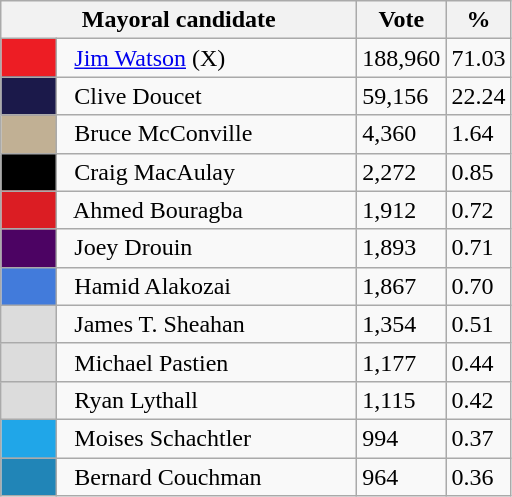<table class="wikitable">
<tr>
<th bgcolor="#DDDDFF" width="230px" colspan="2">Mayoral candidate</th>
<th bgcolor="#DDDDFF" width="50px">Vote</th>
<th bgcolor="#DDDDFF" width="30px">%</th>
</tr>
<tr>
<td bgcolor=#ED1D24 width="30px"> </td>
<td>  <a href='#'>Jim Watson</a> (X)</td>
<td>188,960</td>
<td>71.03</td>
</tr>
<tr>
<td bgcolor=#1B194A width="30px"> </td>
<td>  Clive Doucet</td>
<td>59,156</td>
<td>22.24</td>
</tr>
<tr>
<td bgcolor=#C1B094 width="30px"> </td>
<td>  Bruce McConville</td>
<td>4,360</td>
<td>1.64</td>
</tr>
<tr>
<td bgcolor=#000000 width="30px"> </td>
<td>  Craig MacAulay</td>
<td>2,272</td>
<td>0.85</td>
</tr>
<tr>
<td bgcolor=#DB1D23 width="30px"> </td>
<td>  Ahmed Bouragba</td>
<td>1,912</td>
<td>0.72</td>
</tr>
<tr>
<td bgcolor=#4C0363 width="30px"> </td>
<td>  Joey Drouin</td>
<td>1,893</td>
<td>0.71</td>
</tr>
<tr>
<td bgcolor=#427BDB width="30px"> </td>
<td>  Hamid Alakozai</td>
<td>1,867</td>
<td>0.70</td>
</tr>
<tr>
<td bgcolor=#DCDCDC width="30px"> </td>
<td>  James T. Sheahan</td>
<td>1,354</td>
<td>0.51</td>
</tr>
<tr>
<td bgcolor=#DCDCDC width="30px"> </td>
<td>  Michael Pastien</td>
<td>1,177</td>
<td>0.44</td>
</tr>
<tr>
<td bgcolor=#DCDCDC width="30px"> </td>
<td>  Ryan Lythall</td>
<td>1,115</td>
<td>0.42</td>
</tr>
<tr>
<td bgcolor=#20A6E8 width="30px"> </td>
<td>  Moises Schachtler</td>
<td>994</td>
<td>0.37</td>
</tr>
<tr>
<td bgcolor=#2185B7 width="30px"> </td>
<td>  Bernard Couchman</td>
<td>964</td>
<td>0.36</td>
</tr>
</table>
